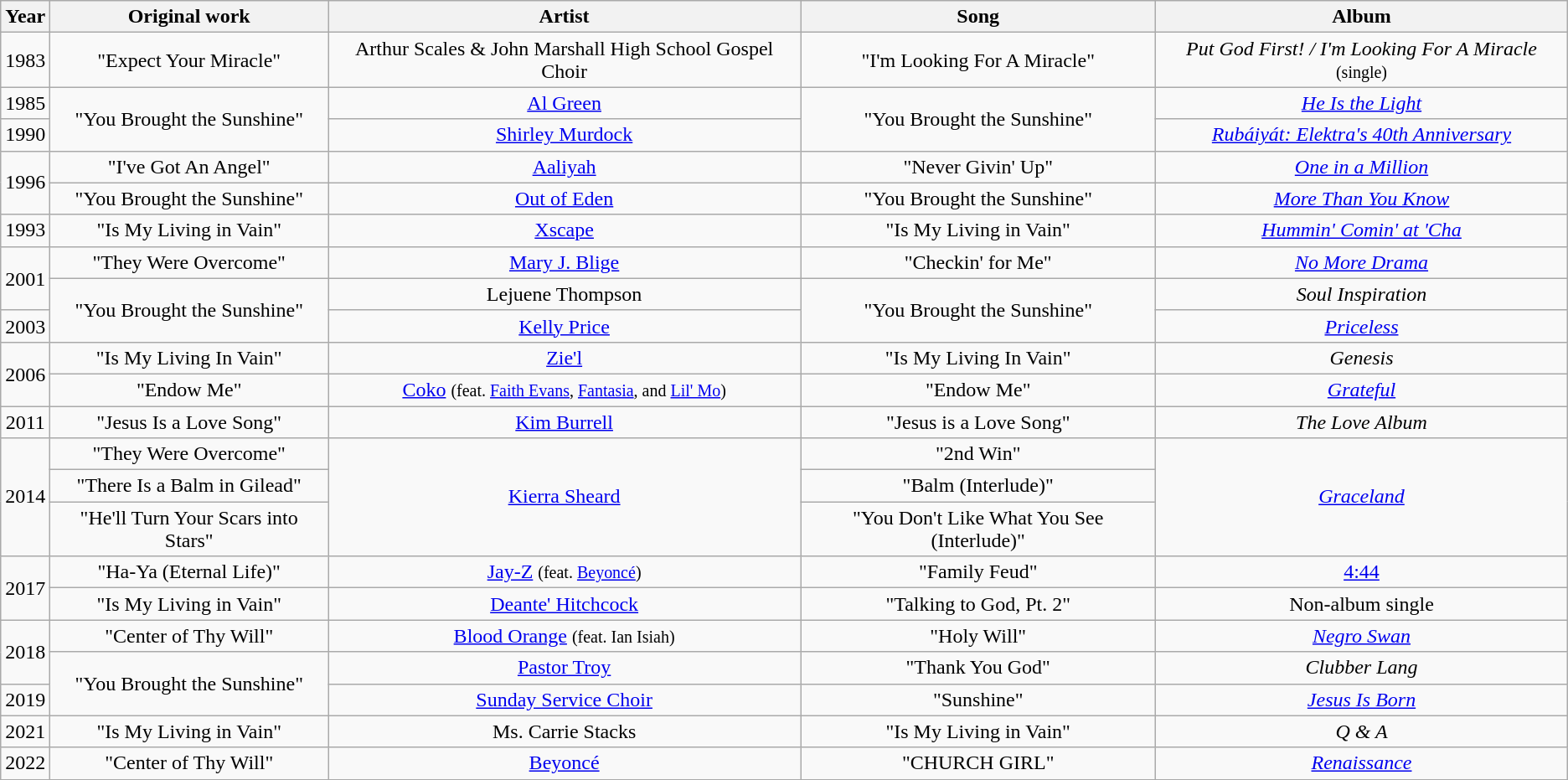<table class="wikitable plainrowheaders" style="text-align:center;" border="1" style="width:70%;">
<tr>
<th scope="col">Year</th>
<th scope="col">Original work</th>
<th scope="col">Artist</th>
<th scope="col">Song</th>
<th scope="col">Album</th>
</tr>
<tr>
<td>1983</td>
<td>"Expect Your Miracle"</td>
<td>Arthur Scales & John Marshall High School Gospel Choir</td>
<td>"I'm Looking For A Miracle"</td>
<td><em>Put God First! / I'm Looking For A Miracle</em> <small>(single)</small></td>
</tr>
<tr>
<td>1985</td>
<td rowspan="2">"You Brought the Sunshine"</td>
<td><a href='#'>Al Green</a></td>
<td rowspan="2">"You Brought the Sunshine"</td>
<td><em><a href='#'>He Is the Light</a></em></td>
</tr>
<tr>
<td>1990</td>
<td><a href='#'>Shirley Murdock</a></td>
<td><em><a href='#'>Rubáiyát: Elektra's 40th Anniversary</a></em></td>
</tr>
<tr>
<td rowspan="2">1996</td>
<td>"I've Got An Angel"</td>
<td><a href='#'>Aaliyah</a></td>
<td>"Never Givin' Up"</td>
<td><em><a href='#'>One in a Million</a></em></td>
</tr>
<tr>
<td>"You Brought the Sunshine"</td>
<td><a href='#'>Out of Eden</a></td>
<td>"You Brought the Sunshine"</td>
<td><em><a href='#'>More Than You Know</a></em></td>
</tr>
<tr>
<td>1993</td>
<td>"Is My Living in Vain"</td>
<td><a href='#'>Xscape</a></td>
<td>"Is My Living in Vain"</td>
<td><em><a href='#'>Hummin' Comin' at 'Cha</a></em></td>
</tr>
<tr>
<td rowspan="2">2001</td>
<td>"They Were Overcome"</td>
<td><a href='#'>Mary J. Blige</a></td>
<td>"Checkin' for Me"</td>
<td><em><a href='#'>No More Drama</a></em></td>
</tr>
<tr>
<td rowspan="2">"You Brought the Sunshine"</td>
<td>Lejuene Thompson</td>
<td rowspan="2">"You Brought the Sunshine"</td>
<td><em>Soul Inspiration</em></td>
</tr>
<tr>
<td>2003</td>
<td><a href='#'>Kelly Price</a></td>
<td><em><a href='#'>Priceless</a></em></td>
</tr>
<tr>
<td rowspan="2">2006</td>
<td>"Is My Living In Vain"</td>
<td><a href='#'>Zie'l</a></td>
<td>"Is My Living In Vain"</td>
<td><em>Genesis</em></td>
</tr>
<tr>
<td>"Endow Me"</td>
<td><a href='#'>Coko</a> <small>(feat. <a href='#'>Faith Evans</a>, <a href='#'>Fantasia</a>, and <a href='#'>Lil' Mo</a>)</small></td>
<td>"Endow Me"</td>
<td><em><a href='#'>Grateful</a></em></td>
</tr>
<tr>
<td>2011</td>
<td>"Jesus Is a Love Song"</td>
<td><a href='#'>Kim Burrell</a></td>
<td>"Jesus is a Love Song"</td>
<td><em>The Love Album</em></td>
</tr>
<tr>
<td rowspan="3">2014</td>
<td>"They Were Overcome"</td>
<td rowspan="3"><a href='#'>Kierra Sheard</a></td>
<td>"2nd Win"</td>
<td rowspan="3"><em><a href='#'>Graceland</a></em></td>
</tr>
<tr>
<td>"There Is a Balm in Gilead"</td>
<td>"Balm (Interlude)"</td>
</tr>
<tr>
<td>"He'll Turn Your Scars into Stars"</td>
<td>"You Don't Like What You See (Interlude)"</td>
</tr>
<tr>
<td rowspan="2">2017</td>
<td>"Ha-Ya (Eternal Life)"</td>
<td><a href='#'>Jay-Z</a> <small>(feat. <a href='#'>Beyoncé</a>)</small></td>
<td>"Family Feud"</td>
<td><a href='#'>4:44</a></td>
</tr>
<tr>
<td>"Is My Living in Vain"</td>
<td><a href='#'>Deante' Hitchcock</a></td>
<td>"Talking to God, Pt. 2"</td>
<td>Non-album single</td>
</tr>
<tr>
<td rowspan="2">2018</td>
<td>"Center of Thy Will"</td>
<td><a href='#'>Blood Orange</a> <small>(feat. Ian Isiah)</small></td>
<td>"Holy Will"</td>
<td><em><a href='#'>Negro Swan</a></em></td>
</tr>
<tr>
<td rowspan="2">"You Brought the Sunshine"</td>
<td><a href='#'>Pastor Troy</a></td>
<td>"Thank You God"</td>
<td><em>Clubber Lang</em></td>
</tr>
<tr>
<td>2019</td>
<td><a href='#'>Sunday Service Choir</a></td>
<td>"Sunshine"</td>
<td><em><a href='#'>Jesus Is Born</a></em></td>
</tr>
<tr>
<td>2021</td>
<td>"Is My Living in Vain"</td>
<td>Ms. Carrie Stacks</td>
<td>"Is My Living in Vain"</td>
<td><em>Q & A</em></td>
</tr>
<tr>
<td>2022</td>
<td>"Center of Thy Will"</td>
<td><a href='#'>Beyoncé</a></td>
<td>"CHURCH GIRL"</td>
<td><em><a href='#'>Renaissance</a></em></td>
</tr>
<tr>
</tr>
</table>
